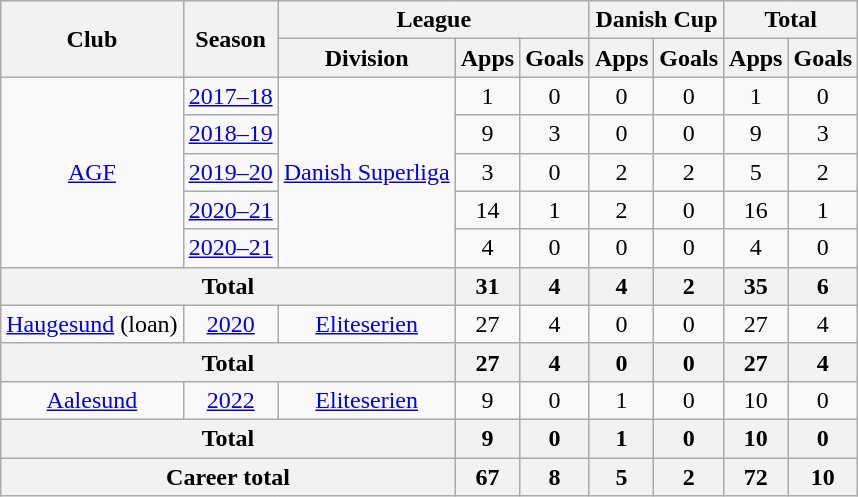<table class="wikitable" style="text-align: center;">
<tr>
<th rowspan=2>Club</th>
<th rowspan=2>Season</th>
<th colspan=3>League</th>
<th colspan=2>Danish Cup</th>
<th colspan=2>Total</th>
</tr>
<tr>
<th>Division</th>
<th>Apps</th>
<th>Goals</th>
<th>Apps</th>
<th>Goals</th>
<th>Apps</th>
<th>Goals</th>
</tr>
<tr>
<td rowspan=5><a href='#'>AGF</a></td>
<td><a href='#'>2017–18</a></td>
<td rowspan=5><a href='#'>Danish Superliga</a></td>
<td>1</td>
<td>0</td>
<td>0</td>
<td>0</td>
<td>1</td>
<td>0</td>
</tr>
<tr>
<td><a href='#'>2018–19</a></td>
<td>9</td>
<td>3</td>
<td>0</td>
<td>0</td>
<td>9</td>
<td>3</td>
</tr>
<tr>
<td><a href='#'>2019–20</a></td>
<td>3</td>
<td>0</td>
<td>2</td>
<td>2</td>
<td>5</td>
<td>2</td>
</tr>
<tr>
<td><a href='#'>2020–21</a></td>
<td>14</td>
<td>1</td>
<td>2</td>
<td>0</td>
<td>16</td>
<td>1</td>
</tr>
<tr>
<td><a href='#'>2020–21</a></td>
<td>4</td>
<td>0</td>
<td>0</td>
<td>0</td>
<td>4</td>
<td>0</td>
</tr>
<tr>
<th colspan=3>Total</th>
<th>31</th>
<th>4</th>
<th>4</th>
<th>2</th>
<th>35</th>
<th>6</th>
</tr>
<tr>
<td rowspan=1><a href='#'>Haugesund</a> (loan)</td>
<td><a href='#'>2020</a></td>
<td><a href='#'>Eliteserien</a></td>
<td>27</td>
<td>4</td>
<td>0</td>
<td>0</td>
<td>27</td>
<td>4</td>
</tr>
<tr>
<th colspan=3>Total</th>
<th>27</th>
<th>4</th>
<th>0</th>
<th>0</th>
<th>27</th>
<th>4</th>
</tr>
<tr>
<td rowspan=1><a href='#'>Aalesund</a></td>
<td><a href='#'>2022</a></td>
<td><a href='#'>Eliteserien</a></td>
<td>9</td>
<td>0</td>
<td>1</td>
<td>0</td>
<td>10</td>
<td>0</td>
</tr>
<tr>
<th colspan=3>Total</th>
<th>9</th>
<th>0</th>
<th>1</th>
<th>0</th>
<th>10</th>
<th>0</th>
</tr>
<tr>
<th colspan=3>Career total</th>
<th>67</th>
<th>8</th>
<th>5</th>
<th>2</th>
<th>72</th>
<th>10</th>
</tr>
</table>
